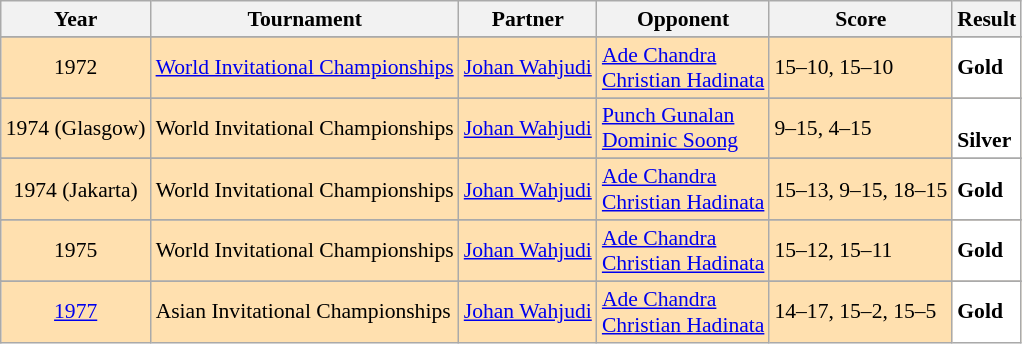<table class="sortable wikitable" style="font-size:90%">
<tr>
<th>Year</th>
<th>Tournament</th>
<th>Partner</th>
<th>Opponent</th>
<th>Score</th>
<th>Result</th>
</tr>
<tr>
</tr>
<tr style="background:#FFE0AF">
<td align="center">1972</td>
<td align="left"><a href='#'>World Invitational Championships</a></td>
<td align="left"> <a href='#'>Johan Wahjudi</a></td>
<td align="left"> <a href='#'>Ade Chandra</a> <br> <a href='#'>Christian Hadinata</a></td>
<td align="left">15–10, 15–10</td>
<td style="text-align:left; background:white"> <strong>Gold</strong></td>
</tr>
<tr>
</tr>
<tr style="background:#FFE0AF">
<td align="center">1974 (Glasgow)</td>
<td align="left">World Invitational Championships</td>
<td align="left"> <a href='#'>Johan Wahjudi</a></td>
<td align="left"> <a href='#'>Punch Gunalan</a> <br> <a href='#'>Dominic Soong</a></td>
<td align="left">9–15, 4–15</td>
<td style="text-align:left; background:white"><br> <strong>Silver</strong></td>
</tr>
<tr>
</tr>
<tr style="background:#FFE0AF">
<td align="center">1974 (Jakarta)</td>
<td align="left">World Invitational Championships</td>
<td align="left"> <a href='#'>Johan Wahjudi</a></td>
<td align="left"> <a href='#'>Ade Chandra</a> <br> <a href='#'>Christian Hadinata</a></td>
<td align="left">15–13, 9–15, 18–15</td>
<td style="text-align:left; background:white"> <strong>Gold</strong></td>
</tr>
<tr>
</tr>
<tr style="background:#FFE0AF">
<td align="center">1975</td>
<td align="left">World Invitational Championships</td>
<td align="left"> <a href='#'>Johan Wahjudi</a></td>
<td align="left"> <a href='#'>Ade Chandra</a> <br> <a href='#'>Christian Hadinata</a></td>
<td align="left">15–12, 15–11</td>
<td style="text-align:left; background:white"> <strong>Gold</strong></td>
</tr>
<tr>
</tr>
<tr style="background:#FFE0AF">
<td align="center"><a href='#'>1977</a></td>
<td align="left">Asian Invitational Championships</td>
<td align="left"> <a href='#'>Johan Wahjudi</a></td>
<td align="left"> <a href='#'>Ade Chandra</a> <br> <a href='#'>Christian Hadinata</a></td>
<td align="left">14–17, 15–2, 15–5</td>
<td style="text-align:left; background:white"> <strong>Gold</strong></td>
</tr>
</table>
